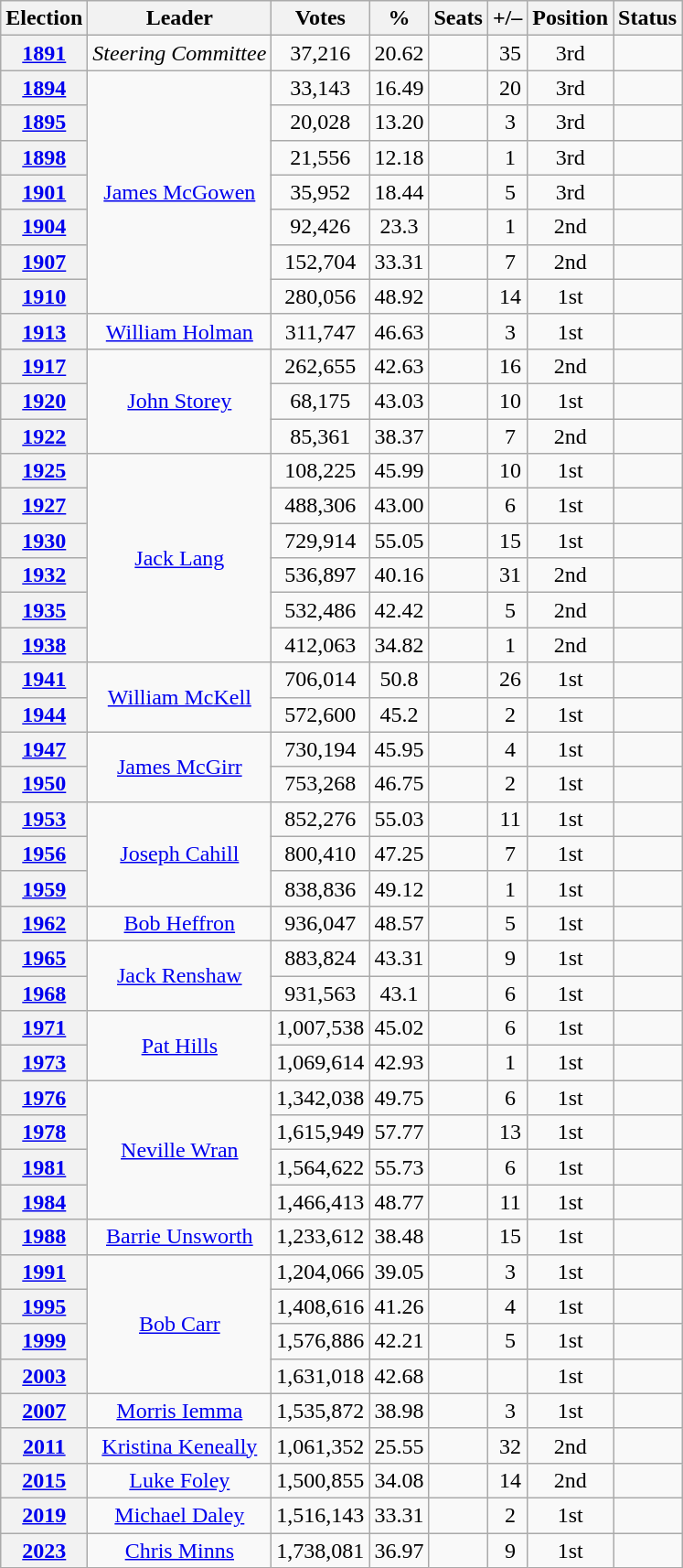<table class=wikitable style="text-align: center;">
<tr>
<th>Election</th>
<th>Leader</th>
<th>Votes</th>
<th>%</th>
<th>Seats</th>
<th>+/–</th>
<th>Position</th>
<th>Status</th>
</tr>
<tr>
<th><a href='#'>1891</a></th>
<td><em>Steering Committee</em></td>
<td>37,216</td>
<td>20.62</td>
<td></td>
<td> 35</td>
<td> 3rd</td>
<td></td>
</tr>
<tr>
<th><a href='#'>1894</a></th>
<td rowspan=7><a href='#'>James McGowen</a></td>
<td>33,143</td>
<td>16.49</td>
<td></td>
<td> 20</td>
<td> 3rd</td>
<td></td>
</tr>
<tr>
<th><a href='#'>1895</a></th>
<td>20,028</td>
<td>13.20</td>
<td></td>
<td> 3</td>
<td> 3rd</td>
<td></td>
</tr>
<tr>
<th><a href='#'>1898</a></th>
<td>21,556</td>
<td>12.18</td>
<td></td>
<td> 1</td>
<td> 3rd</td>
<td></td>
</tr>
<tr>
<th><a href='#'>1901</a></th>
<td>35,952</td>
<td>18.44</td>
<td></td>
<td> 5</td>
<td> 3rd</td>
<td></td>
</tr>
<tr>
<th><a href='#'>1904</a></th>
<td>92,426</td>
<td>23.3</td>
<td></td>
<td> 1</td>
<td> 2nd</td>
<td></td>
</tr>
<tr>
<th><a href='#'>1907</a></th>
<td>152,704</td>
<td>33.31</td>
<td></td>
<td> 7</td>
<td> 2nd</td>
<td></td>
</tr>
<tr>
<th><a href='#'>1910</a></th>
<td>280,056</td>
<td>48.92</td>
<td></td>
<td> 14</td>
<td> 1st</td>
<td></td>
</tr>
<tr>
<th><a href='#'>1913</a></th>
<td><a href='#'>William Holman</a></td>
<td>311,747</td>
<td>46.63</td>
<td></td>
<td> 3</td>
<td> 1st</td>
<td></td>
</tr>
<tr>
<th><a href='#'>1917</a></th>
<td rowspan=3><a href='#'>John Storey</a></td>
<td>262,655</td>
<td>42.63</td>
<td></td>
<td> 16</td>
<td> 2nd</td>
<td></td>
</tr>
<tr>
<th><a href='#'>1920</a></th>
<td>68,175</td>
<td>43.03</td>
<td></td>
<td> 10</td>
<td> 1st</td>
<td></td>
</tr>
<tr>
<th><a href='#'>1922</a></th>
<td>85,361</td>
<td>38.37</td>
<td></td>
<td> 7</td>
<td> 2nd</td>
<td></td>
</tr>
<tr>
<th><a href='#'>1925</a></th>
<td rowspan=6><a href='#'>Jack Lang</a></td>
<td>108,225</td>
<td>45.99</td>
<td></td>
<td> 10</td>
<td> 1st</td>
<td></td>
</tr>
<tr>
<th><a href='#'>1927</a></th>
<td>488,306</td>
<td>43.00</td>
<td></td>
<td> 6</td>
<td> 1st</td>
<td></td>
</tr>
<tr>
<th><a href='#'>1930</a></th>
<td>729,914</td>
<td>55.05</td>
<td></td>
<td> 15</td>
<td> 1st</td>
<td></td>
</tr>
<tr>
<th><a href='#'>1932</a></th>
<td>536,897</td>
<td>40.16</td>
<td></td>
<td> 31</td>
<td> 2nd</td>
<td></td>
</tr>
<tr>
<th><a href='#'>1935</a></th>
<td>532,486</td>
<td>42.42</td>
<td></td>
<td> 5</td>
<td> 2nd</td>
<td></td>
</tr>
<tr>
<th><a href='#'>1938</a></th>
<td>412,063</td>
<td>34.82</td>
<td></td>
<td> 1</td>
<td> 2nd</td>
<td></td>
</tr>
<tr>
<th><a href='#'>1941</a></th>
<td rowspan=2><a href='#'>William McKell</a></td>
<td>706,014</td>
<td>50.8</td>
<td></td>
<td> 26</td>
<td> 1st</td>
<td></td>
</tr>
<tr>
<th><a href='#'>1944</a></th>
<td>572,600</td>
<td>45.2</td>
<td></td>
<td> 2</td>
<td> 1st</td>
<td></td>
</tr>
<tr>
<th><a href='#'>1947</a></th>
<td rowspan=2><a href='#'>James McGirr</a></td>
<td>730,194</td>
<td>45.95</td>
<td></td>
<td> 4</td>
<td> 1st</td>
<td></td>
</tr>
<tr>
<th><a href='#'>1950</a></th>
<td>753,268</td>
<td>46.75</td>
<td></td>
<td> 2</td>
<td> 1st</td>
<td></td>
</tr>
<tr>
<th><a href='#'>1953</a></th>
<td rowspan=3><a href='#'>Joseph Cahill</a></td>
<td>852,276</td>
<td>55.03</td>
<td></td>
<td> 11</td>
<td> 1st</td>
<td></td>
</tr>
<tr>
<th><a href='#'>1956</a></th>
<td>800,410</td>
<td>47.25</td>
<td></td>
<td> 7</td>
<td> 1st</td>
<td></td>
</tr>
<tr>
<th><a href='#'>1959</a></th>
<td>838,836</td>
<td>49.12</td>
<td></td>
<td> 1</td>
<td> 1st</td>
<td></td>
</tr>
<tr>
<th><a href='#'>1962</a></th>
<td><a href='#'>Bob Heffron</a></td>
<td>936,047</td>
<td>48.57</td>
<td></td>
<td> 5</td>
<td> 1st</td>
<td></td>
</tr>
<tr>
<th><a href='#'>1965</a></th>
<td rowspan=2><a href='#'>Jack Renshaw</a></td>
<td>883,824</td>
<td>43.31</td>
<td></td>
<td> 9</td>
<td> 1st</td>
<td></td>
</tr>
<tr>
<th><a href='#'>1968</a></th>
<td>931,563</td>
<td>43.1</td>
<td></td>
<td> 6</td>
<td> 1st</td>
<td></td>
</tr>
<tr>
<th><a href='#'>1971</a></th>
<td rowspan=2><a href='#'>Pat Hills</a></td>
<td>1,007,538</td>
<td>45.02</td>
<td></td>
<td> 6</td>
<td> 1st</td>
<td></td>
</tr>
<tr>
<th><a href='#'>1973</a></th>
<td>1,069,614</td>
<td>42.93</td>
<td></td>
<td> 1</td>
<td> 1st</td>
<td></td>
</tr>
<tr>
<th><a href='#'>1976</a></th>
<td rowspan=4><a href='#'>Neville Wran</a></td>
<td>1,342,038</td>
<td>49.75</td>
<td></td>
<td> 6</td>
<td> 1st</td>
<td></td>
</tr>
<tr>
<th><a href='#'>1978</a></th>
<td>1,615,949</td>
<td>57.77</td>
<td></td>
<td> 13</td>
<td> 1st</td>
<td></td>
</tr>
<tr>
<th><a href='#'>1981</a></th>
<td>1,564,622</td>
<td>55.73</td>
<td></td>
<td> 6</td>
<td> 1st</td>
<td></td>
</tr>
<tr>
<th><a href='#'>1984</a></th>
<td>1,466,413</td>
<td>48.77</td>
<td></td>
<td> 11</td>
<td> 1st</td>
<td></td>
</tr>
<tr>
<th><a href='#'>1988</a></th>
<td><a href='#'>Barrie Unsworth</a></td>
<td>1,233,612</td>
<td>38.48</td>
<td></td>
<td> 15</td>
<td> 1st</td>
<td></td>
</tr>
<tr>
<th><a href='#'>1991</a></th>
<td rowspan=4><a href='#'>Bob Carr</a></td>
<td>1,204,066</td>
<td>39.05</td>
<td></td>
<td> 3</td>
<td> 1st</td>
<td></td>
</tr>
<tr>
<th><a href='#'>1995</a></th>
<td>1,408,616</td>
<td>41.26</td>
<td></td>
<td> 4</td>
<td> 1st</td>
<td></td>
</tr>
<tr>
<th><a href='#'>1999</a></th>
<td>1,576,886</td>
<td>42.21</td>
<td></td>
<td> 5</td>
<td> 1st</td>
<td></td>
</tr>
<tr>
<th><a href='#'>2003</a></th>
<td>1,631,018</td>
<td>42.68</td>
<td></td>
<td></td>
<td> 1st</td>
<td></td>
</tr>
<tr>
<th><a href='#'>2007</a></th>
<td><a href='#'>Morris Iemma</a></td>
<td>1,535,872</td>
<td>38.98</td>
<td></td>
<td> 3</td>
<td> 1st</td>
<td></td>
</tr>
<tr>
<th><a href='#'>2011</a></th>
<td><a href='#'>Kristina Keneally</a></td>
<td>1,061,352</td>
<td>25.55</td>
<td></td>
<td> 32</td>
<td> 2nd</td>
<td></td>
</tr>
<tr>
<th><a href='#'>2015</a></th>
<td><a href='#'>Luke Foley</a></td>
<td>1,500,855</td>
<td>34.08</td>
<td></td>
<td> 14</td>
<td> 2nd</td>
<td></td>
</tr>
<tr>
<th><a href='#'>2019</a></th>
<td><a href='#'>Michael Daley</a></td>
<td>1,516,143</td>
<td>33.31</td>
<td></td>
<td> 2</td>
<td> 1st</td>
<td></td>
</tr>
<tr>
<th><a href='#'>2023</a></th>
<td><a href='#'>Chris Minns</a></td>
<td>1,738,081</td>
<td>36.97</td>
<td></td>
<td> 9</td>
<td> 1st</td>
<td></td>
</tr>
</table>
